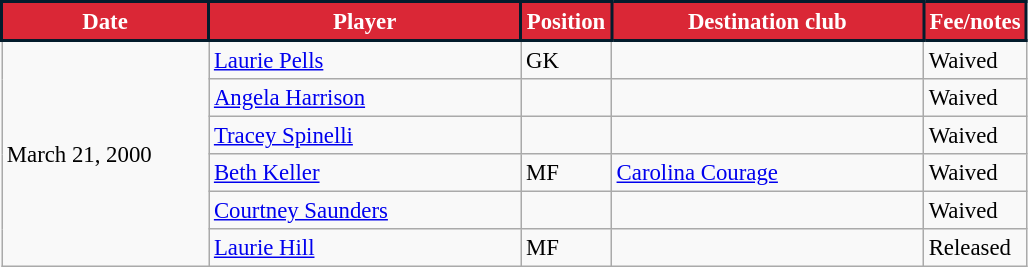<table class="wikitable" style="text-align:left; font-size:95%;">
<tr>
<th style="background:#da2736; color:#FFFFFF; border:2px solid #041C2C;width:130px;">Date</th>
<th style="background:#da2736; color:#FFFFFF; border:2px solid #041C2C;width:200px;">Player</th>
<th style="background:#da2736; color:#FFFFFF; border:2px solid #041C2C;width:50px;">Position</th>
<th style="background:#da2736; color:#FFFFFF; border:2px solid #041C2C;width:200px;">Destination club</th>
<th style="background:#da2736; color:#FFFFFF; border:2px solid #041C2C;">Fee/notes</th>
</tr>
<tr>
<td rowspan=6>March 21, 2000</td>
<td> <a href='#'>Laurie Pells</a></td>
<td>GK</td>
<td></td>
<td>Waived</td>
</tr>
<tr>
<td> <a href='#'>Angela Harrison</a></td>
<td></td>
<td></td>
<td>Waived</td>
</tr>
<tr>
<td> <a href='#'>Tracey Spinelli</a></td>
<td></td>
<td></td>
<td>Waived</td>
</tr>
<tr>
<td> <a href='#'>Beth Keller</a></td>
<td>MF</td>
<td> <a href='#'>Carolina Courage</a></td>
<td>Waived</td>
</tr>
<tr>
<td> <a href='#'>Courtney Saunders</a></td>
<td></td>
<td></td>
<td>Waived</td>
</tr>
<tr>
<td> <a href='#'>Laurie Hill</a></td>
<td>MF</td>
<td></td>
<td>Released</td>
</tr>
</table>
